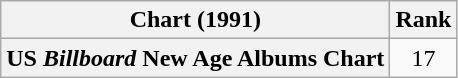<table class="wikitable plainrowheaders" style="text-align:center;">
<tr>
<th scope="col">Chart (1991)</th>
<th scope="col">Rank</th>
</tr>
<tr>
<th scope="row">US <em>Billboard</em> New Age Albums Chart</th>
<td>17</td>
</tr>
</table>
